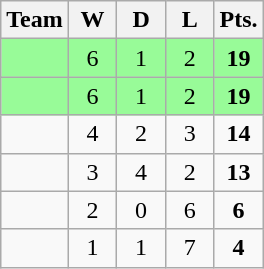<table class="wikitable" align="center"|>
<tr>
<th>Team</th>
<th width=25px>W</th>
<th width=25px>D</th>
<th width=25px>L</th>
<th width=25px>Pts.</th>
</tr>
<tr align="center" bgcolor="#98fb98">
<td align="left"></td>
<td>6</td>
<td>1</td>
<td>2</td>
<td><strong>19</strong></td>
</tr>
<tr align="center" bgcolor="#98fb98">
<td align="left"></td>
<td>6</td>
<td>1</td>
<td>2</td>
<td><strong>19</strong></td>
</tr>
<tr align="center">
<td align="left"></td>
<td>4</td>
<td>2</td>
<td>3</td>
<td><strong>14</strong></td>
</tr>
<tr align="center">
<td align="left"></td>
<td>3</td>
<td>4</td>
<td>2</td>
<td><strong>13</strong></td>
</tr>
<tr align="center">
<td align="left"></td>
<td>2</td>
<td>0</td>
<td>6</td>
<td><strong>6</strong></td>
</tr>
<tr align="center">
<td align="left"></td>
<td>1</td>
<td>1</td>
<td>7</td>
<td><strong>4</strong></td>
</tr>
</table>
